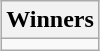<table class=wikitable style="text-align:center; margin:auto">
<tr>
<th>Winners</th>
</tr>
<tr>
<td></td>
</tr>
</table>
